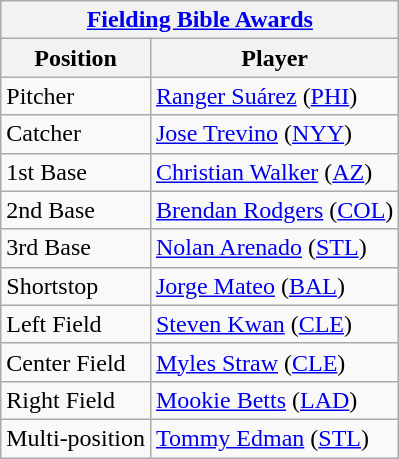<table class="wikitable">
<tr>
<th colspan="9"><a href='#'>Fielding Bible Awards</a></th>
</tr>
<tr>
<th>Position</th>
<th>Player</th>
</tr>
<tr>
<td>Pitcher</td>
<td><a href='#'>Ranger Suárez</a> (<a href='#'>PHI</a>)</td>
</tr>
<tr>
<td>Catcher</td>
<td><a href='#'>Jose Trevino</a> (<a href='#'>NYY</a>)</td>
</tr>
<tr>
<td>1st Base</td>
<td><a href='#'>Christian Walker</a> (<a href='#'>AZ</a>)</td>
</tr>
<tr>
<td>2nd Base</td>
<td><a href='#'>Brendan Rodgers</a> (<a href='#'>COL</a>)</td>
</tr>
<tr>
<td>3rd Base</td>
<td><a href='#'>Nolan Arenado</a> (<a href='#'>STL</a>)</td>
</tr>
<tr>
<td>Shortstop</td>
<td><a href='#'>Jorge Mateo</a> (<a href='#'>BAL</a>)</td>
</tr>
<tr>
<td>Left Field</td>
<td><a href='#'>Steven Kwan</a> (<a href='#'>CLE</a>)</td>
</tr>
<tr>
<td>Center Field</td>
<td><a href='#'>Myles Straw</a> (<a href='#'>CLE</a>)</td>
</tr>
<tr>
<td>Right Field</td>
<td><a href='#'>Mookie Betts</a> (<a href='#'>LAD</a>)</td>
</tr>
<tr>
<td>Multi-position</td>
<td><a href='#'>Tommy Edman</a> (<a href='#'>STL</a>)</td>
</tr>
</table>
